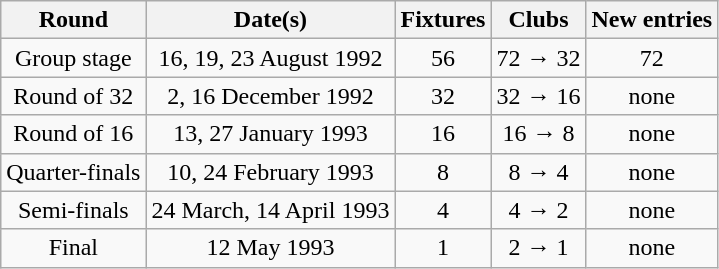<table class="wikitable" style="text-align:center">
<tr>
<th>Round</th>
<th>Date(s)</th>
<th>Fixtures</th>
<th>Clubs</th>
<th>New entries</th>
</tr>
<tr>
<td>Group stage</td>
<td>16, 19, 23 August 1992</td>
<td>56</td>
<td>72 → 32</td>
<td>72</td>
</tr>
<tr>
<td>Round of 32</td>
<td>2, 16 December 1992</td>
<td>32</td>
<td>32 → 16</td>
<td>none</td>
</tr>
<tr>
<td>Round of 16</td>
<td>13, 27 January 1993</td>
<td>16</td>
<td>16 → 8</td>
<td>none</td>
</tr>
<tr>
<td>Quarter-finals</td>
<td>10, 24 February 1993</td>
<td>8</td>
<td>8 → 4</td>
<td>none</td>
</tr>
<tr>
<td>Semi-finals</td>
<td>24 March, 14 April 1993</td>
<td>4</td>
<td>4 → 2</td>
<td>none</td>
</tr>
<tr>
<td>Final</td>
<td>12 May 1993</td>
<td>1</td>
<td>2 → 1</td>
<td>none</td>
</tr>
</table>
